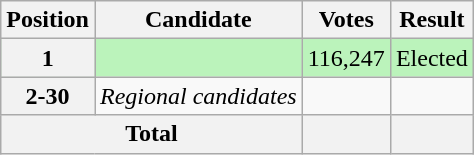<table class="wikitable sortable col3right">
<tr>
<th scope="col">Position</th>
<th scope="col">Candidate</th>
<th scope="col">Votes</th>
<th scope="col">Result</th>
</tr>
<tr bgcolor=bbf3bb>
<th scope="row">1</th>
<td></td>
<td>116,247</td>
<td>Elected</td>
</tr>
<tr>
<th scope="row">2-30</th>
<td><em>Regional candidates</em></td>
<td></td>
<td></td>
</tr>
<tr class="sortbottom">
<th scope="row" colspan="2">Total</th>
<th></th>
<th></th>
</tr>
</table>
